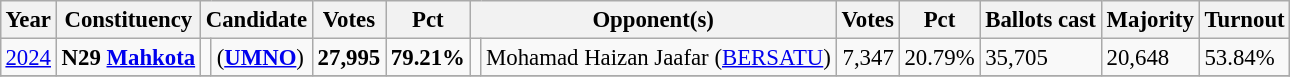<table class="wikitable" style="margin:0.5em ; font-size:95%">
<tr>
<th>Year</th>
<th>Constituency</th>
<th colspan=2>Candidate</th>
<th>Votes</th>
<th>Pct</th>
<th colspan=2>Opponent(s)</th>
<th>Votes</th>
<th>Pct</th>
<th>Ballots cast</th>
<th>Majority</th>
<th>Turnout</th>
</tr>
<tr>
<td><a href='#'>2024</a></td>
<td><strong>N29 <a href='#'>Mahkota</a></strong></td>
<td></td>
<td> (<a href='#'><strong>UMNO</strong></a>)</td>
<td align="right"><strong>27,995</strong></td>
<td><strong>79.21%</strong></td>
<td bgcolor=></td>
<td>Mohamad Haizan Jaafar (<a href='#'>BERSATU</a>)</td>
<td align="right">7,347</td>
<td>20.79%</td>
<td>35,705</td>
<td>20,648</td>
<td>53.84%</td>
</tr>
<tr>
</tr>
</table>
